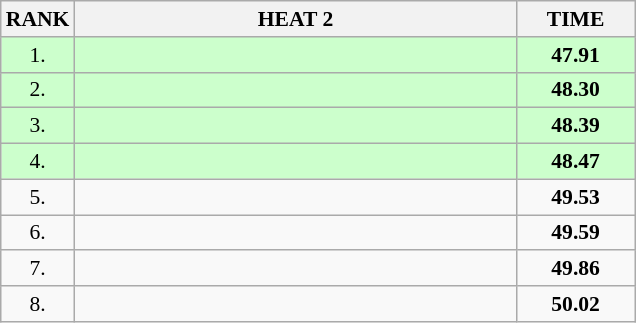<table class="wikitable" style="border-collapse: collapse; font-size: 90%;">
<tr>
<th>RANK</th>
<th style="width: 20em">HEAT 2</th>
<th style="width: 5em">TIME</th>
</tr>
<tr style="background:#ccffcc;">
<td align="center">1.</td>
<td></td>
<td align="center"><strong>47.91</strong></td>
</tr>
<tr style="background:#ccffcc;">
<td align="center">2.</td>
<td></td>
<td align="center"><strong>48.30</strong></td>
</tr>
<tr style="background:#ccffcc;">
<td align="center">3.</td>
<td></td>
<td align="center"><strong>48.39</strong></td>
</tr>
<tr style="background:#ccffcc;">
<td align="center">4.</td>
<td></td>
<td align="center"><strong>48.47</strong></td>
</tr>
<tr>
<td align="center">5.</td>
<td></td>
<td align="center"><strong>49.53</strong></td>
</tr>
<tr>
<td align="center">6.</td>
<td></td>
<td align="center"><strong>49.59</strong></td>
</tr>
<tr>
<td align="center">7.</td>
<td></td>
<td align="center"><strong>49.86</strong></td>
</tr>
<tr>
<td align="center">8.</td>
<td></td>
<td align="center"><strong>50.02</strong></td>
</tr>
</table>
